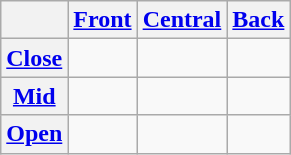<table class="wikitable" style="text-align:center;">
<tr>
<th></th>
<th><a href='#'>Front</a></th>
<th><a href='#'>Central</a></th>
<th><a href='#'>Back</a></th>
</tr>
<tr>
<th><a href='#'>Close</a></th>
<td> </td>
<td></td>
<td> </td>
</tr>
<tr>
<th><a href='#'>Mid</a></th>
<td> </td>
<td></td>
<td> </td>
</tr>
<tr>
<th><a href='#'>Open</a></th>
<td></td>
<td> </td>
<td></td>
</tr>
</table>
